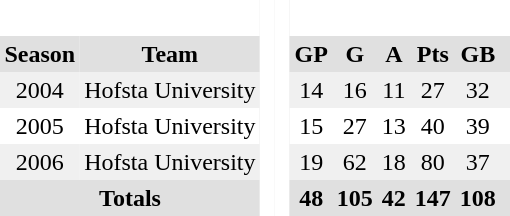<table BORDER="0" CELLPADDING="3" CELLSPACING="0">
<tr ALIGN="center" bgcolor="#e0e0e0">
<th colspan="2" bgcolor="#ffffff"> </th>
<th rowspan="99" bgcolor="#ffffff"> </th>
<th rowspan="99" bgcolor="#ffffff"> </th>
</tr>
<tr ALIGN="center" bgcolor="#e0e0e0">
<th>Season</th>
<th>Team</th>
<th>GP</th>
<th>G</th>
<th>A</th>
<th>Pts</th>
<th>GB</th>
<th></th>
</tr>
<tr ALIGN="center" bgcolor="#f0f0f0">
<td>2004</td>
<td>Hofsta University</td>
<td>14</td>
<td>16</td>
<td>11</td>
<td>27</td>
<td>32</td>
<td></td>
</tr>
<tr ALIGN="center">
<td>2005</td>
<td>Hofsta University</td>
<td>15</td>
<td>27</td>
<td>13</td>
<td>40</td>
<td>39</td>
<td></td>
</tr>
<tr ALIGN="center" bgcolor="#f0f0f0">
<td>2006</td>
<td>Hofsta University</td>
<td>19</td>
<td>62</td>
<td>18</td>
<td>80</td>
<td>37</td>
<td></td>
</tr>
<tr ALIGN="center" bgcolor="#e0e0e0">
<th colspan="2">Totals</th>
<th>48</th>
<th>105</th>
<th>42</th>
<th>147</th>
<th>108</th>
<th></th>
</tr>
</table>
